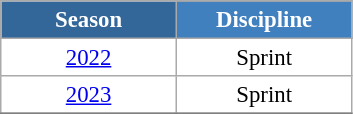<table class="wikitable" style="font-size:95%; text-align:center; border:grey solid 1px; border-collapse:collapse; background:#ffffff;">
<tr style="background-color:#369; color:white;">
<td rowspan="2" colspan="1" style="width:110px"><strong>Season</strong></td>
</tr>
<tr style="background-color:#4180be; color:white;">
<td style="width:110px"><strong>Discipline</strong></td>
</tr>
<tr>
<td align=center><a href='#'>2022</a></td>
<td align=center>Sprint</td>
</tr>
<tr>
<td align=center><a href='#'>2023</a></td>
<td align=center>Sprint</td>
</tr>
<tr>
</tr>
</table>
